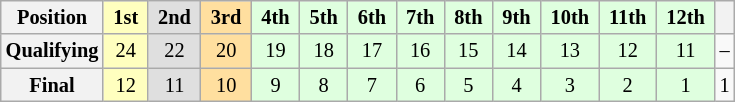<table class="wikitable" style="font-size:85%; text-align:center">
<tr>
<th>Position</th>
<td style="background:#ffffbf;"> <strong>1st</strong> </td>
<td style="background:#dfdfdf;"> <strong>2nd</strong> </td>
<td style="background:#ffdf9f;"> <strong>3rd</strong> </td>
<td style="background:#dfffdf;"> <strong>4th</strong> </td>
<td style="background:#dfffdf;"> <strong>5th</strong> </td>
<td style="background:#dfffdf;"> <strong>6th</strong> </td>
<td style="background:#dfffdf;"> <strong>7th</strong> </td>
<td style="background:#dfffdf;"> <strong>8th</strong> </td>
<td style="background:#dfffdf;"> <strong>9th</strong> </td>
<td style="background:#dfffdf;"> <strong>10th</strong> </td>
<td style="background:#dfffdf;"> <strong>11th</strong> </td>
<td style="background:#dfffdf;"> <strong>12th</strong> </td>
<th></th>
</tr>
<tr>
<th>Qualifying</th>
<td style="background:#ffffbf;">24</td>
<td style="background:#dfdfdf;">22</td>
<td style="background:#ffdf9f;">20</td>
<td style="background:#dfffdf;">19</td>
<td style="background:#dfffdf;">18</td>
<td style="background:#dfffdf;">17</td>
<td style="background:#dfffdf;">16</td>
<td style="background:#dfffdf;">15</td>
<td style="background:#dfffdf;">14</td>
<td style="background:#dfffdf;">13</td>
<td style="background:#dfffdf;">12</td>
<td style="background:#dfffdf;">11</td>
<td>–</td>
</tr>
<tr>
<th>Final</th>
<td style="background:#ffffbf;">12</td>
<td style="background:#dfdfdf;">11</td>
<td style="background:#ffdf9f;">10</td>
<td style="background:#dfffdf;">9</td>
<td style="background:#dfffdf;">8</td>
<td style="background:#dfffdf;">7</td>
<td style="background:#dfffdf;">6</td>
<td style="background:#dfffdf;">5</td>
<td style="background:#dfffdf;">4</td>
<td style="background:#dfffdf;">3</td>
<td style="background:#dfffdf;">2</td>
<td style="background:#dfffdf;">1</td>
<td>1</td>
</tr>
</table>
